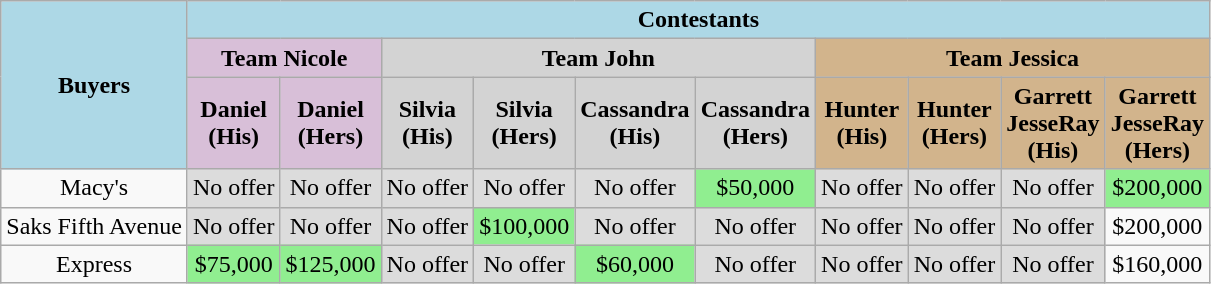<table class="wikitable" style="text-align:center">
<tr style="background:lightblue;">
<td rowspan="3"><strong>Buyers</strong></td>
<td colspan="10"><strong>Contestants</strong></td>
</tr>
<tr>
<td bgcolor=Thistle colspan=2><strong>Team Nicole</strong></td>
<td bgcolor=LightGray colspan=4><strong>Team John</strong></td>
<td bgcolor=Tan colspan=4><strong>Team Jessica</strong></td>
</tr>
<tr>
<td bgcolor=Thistle><strong>Daniel<br>(His)</strong></td>
<td bgcolor=Thistle><strong>Daniel<br>(Hers)</strong></td>
<td bgcolor=LightGray><strong>Silvia<br>(His)</strong></td>
<td bgcolor=LightGray><strong>Silvia<br>(Hers)</strong></td>
<td bgcolor=LightGray><strong>Cassandra<br>(His)</strong></td>
<td bgcolor=LightGray><strong>Cassandra<br>(Hers)</strong></td>
<td bgcolor=Tan><strong>Hunter<br>(His)</strong></td>
<td bgcolor=Tan><strong>Hunter<br>(Hers)</strong></td>
<td bgcolor=Tan><strong>Garrett<br>JesseRay<br>(His)</strong></td>
<td bgcolor=Tan><strong>Garrett<br>JesseRay<br>(Hers)</strong></td>
</tr>
<tr>
<td>Macy's</td>
<td bgcolor=#DCDCDC>No offer</td>
<td bgcolor=#DCDCDC>No offer</td>
<td bgcolor=#DCDCDC>No offer</td>
<td bgcolor=#DCDCDC>No offer</td>
<td bgcolor=#DCDCDC>No offer</td>
<td bgcolor=lightgreen>$50,000</td>
<td bgcolor=#DCDCDC>No offer</td>
<td bgcolor=#DCDCDC>No offer</td>
<td bgcolor=#DCDCDC>No offer</td>
<td bgcolor=lightgreen>$200,000</td>
</tr>
<tr>
<td>Saks Fifth Avenue</td>
<td bgcolor=#DCDCDC>No offer</td>
<td bgcolor=#DCDCDC>No offer</td>
<td bgcolor=#DCDCDC>No offer</td>
<td bgcolor=lightgreen>$100,000</td>
<td bgcolor=#DCDCDC>No offer</td>
<td bgcolor=#DCDCDC>No offer</td>
<td bgcolor=#DCDCDC>No offer</td>
<td bgcolor=#DCDCDC>No offer</td>
<td bgcolor=#DCDCDC>No offer</td>
<td>$200,000</td>
</tr>
<tr>
<td>Express</td>
<td bgcolor=lightgreen>$75,000</td>
<td bgcolor=lightgreen>$125,000</td>
<td bgcolor=#DCDCDC>No offer</td>
<td bgcolor=#DCDCDC>No offer</td>
<td bgcolor=lightgreen>$60,000</td>
<td bgcolor=#DCDCDC>No offer</td>
<td bgcolor=#DCDCDC>No offer</td>
<td bgcolor=#DCDCDC>No offer</td>
<td bgcolor=#DCDCDC>No offer</td>
<td>$160,000</td>
</tr>
</table>
